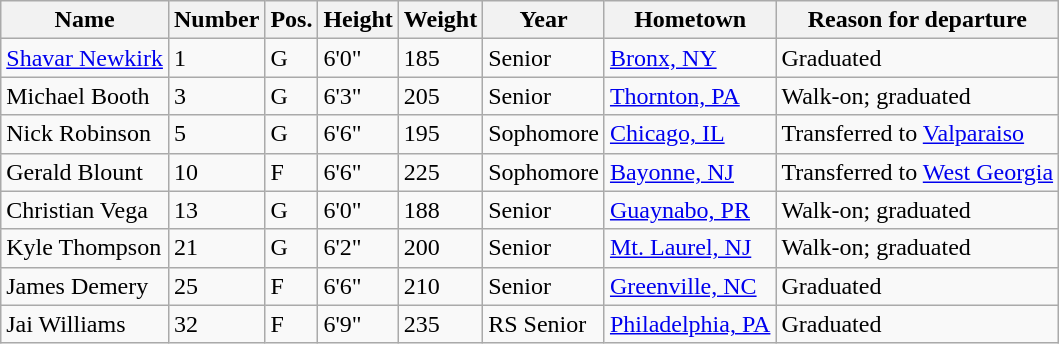<table class="wikitable sortable" border="1">
<tr>
<th>Name</th>
<th>Number</th>
<th>Pos.</th>
<th>Height</th>
<th>Weight</th>
<th>Year</th>
<th>Hometown</th>
<th class="unsortable">Reason for departure</th>
</tr>
<tr>
<td><a href='#'>Shavar Newkirk</a></td>
<td>1</td>
<td>G</td>
<td>6'0"</td>
<td>185</td>
<td>Senior</td>
<td><a href='#'>Bronx, NY</a></td>
<td>Graduated</td>
</tr>
<tr>
<td>Michael Booth</td>
<td>3</td>
<td>G</td>
<td>6'3"</td>
<td>205</td>
<td>Senior</td>
<td><a href='#'>Thornton, PA</a></td>
<td>Walk-on; graduated</td>
</tr>
<tr>
<td>Nick Robinson</td>
<td>5</td>
<td>G</td>
<td>6'6"</td>
<td>195</td>
<td>Sophomore</td>
<td><a href='#'>Chicago, IL</a></td>
<td>Transferred to <a href='#'>Valparaiso</a></td>
</tr>
<tr>
<td>Gerald Blount</td>
<td>10</td>
<td>F</td>
<td>6'6"</td>
<td>225</td>
<td>Sophomore</td>
<td><a href='#'>Bayonne, NJ</a></td>
<td>Transferred to <a href='#'>West Georgia</a></td>
</tr>
<tr>
<td>Christian Vega</td>
<td>13</td>
<td>G</td>
<td>6'0"</td>
<td>188</td>
<td>Senior</td>
<td><a href='#'>Guaynabo, PR</a></td>
<td>Walk-on; graduated</td>
</tr>
<tr>
<td>Kyle Thompson</td>
<td>21</td>
<td>G</td>
<td>6'2"</td>
<td>200</td>
<td>Senior</td>
<td><a href='#'>Mt. Laurel, NJ</a></td>
<td>Walk-on; graduated</td>
</tr>
<tr>
<td>James Demery</td>
<td>25</td>
<td>F</td>
<td>6'6"</td>
<td>210</td>
<td>Senior</td>
<td><a href='#'>Greenville, NC</a></td>
<td>Graduated</td>
</tr>
<tr>
<td>Jai Williams</td>
<td>32</td>
<td>F</td>
<td>6'9"</td>
<td>235</td>
<td>RS Senior</td>
<td><a href='#'>Philadelphia, PA</a></td>
<td>Graduated</td>
</tr>
</table>
